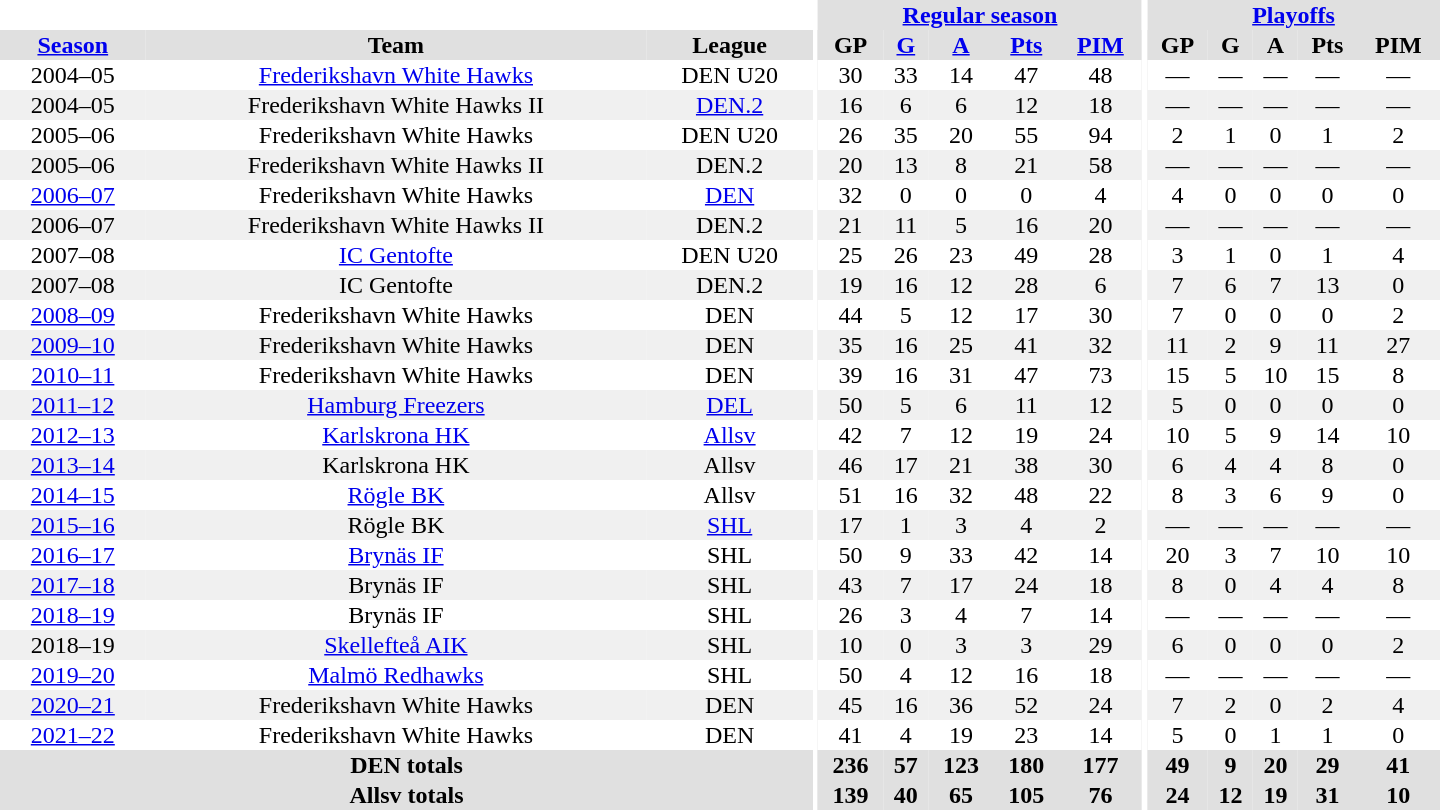<table border="0" cellpadding="1" cellspacing="0" style="text-align:center; width:60em">
<tr bgcolor="#e0e0e0">
<th colspan="3" bgcolor="#ffffff"></th>
<th rowspan="99" bgcolor="#ffffff"></th>
<th colspan="5"><a href='#'>Regular season</a></th>
<th rowspan="99" bgcolor="#ffffff"></th>
<th colspan="5"><a href='#'>Playoffs</a></th>
</tr>
<tr bgcolor="#e0e0e0">
<th><a href='#'>Season</a></th>
<th>Team</th>
<th>League</th>
<th>GP</th>
<th><a href='#'>G</a></th>
<th><a href='#'>A</a></th>
<th><a href='#'>Pts</a></th>
<th><a href='#'>PIM</a></th>
<th>GP</th>
<th>G</th>
<th>A</th>
<th>Pts</th>
<th>PIM</th>
</tr>
<tr>
<td>2004–05</td>
<td><a href='#'>Frederikshavn White Hawks</a></td>
<td>DEN U20</td>
<td>30</td>
<td>33</td>
<td>14</td>
<td>47</td>
<td>48</td>
<td>—</td>
<td>—</td>
<td>—</td>
<td>—</td>
<td>—</td>
</tr>
<tr bgcolor="#f0f0f0">
<td>2004–05</td>
<td>Frederikshavn White Hawks II</td>
<td><a href='#'>DEN.2</a></td>
<td>16</td>
<td>6</td>
<td>6</td>
<td>12</td>
<td>18</td>
<td>—</td>
<td>—</td>
<td>—</td>
<td>—</td>
<td>—</td>
</tr>
<tr>
<td>2005–06</td>
<td>Frederikshavn White Hawks</td>
<td>DEN U20</td>
<td>26</td>
<td>35</td>
<td>20</td>
<td>55</td>
<td>94</td>
<td>2</td>
<td>1</td>
<td>0</td>
<td>1</td>
<td>2</td>
</tr>
<tr bgcolor="#f0f0f0">
<td>2005–06</td>
<td>Frederikshavn White Hawks II</td>
<td>DEN.2</td>
<td>20</td>
<td>13</td>
<td>8</td>
<td>21</td>
<td>58</td>
<td>—</td>
<td>—</td>
<td>—</td>
<td>—</td>
<td>—</td>
</tr>
<tr>
<td><a href='#'>2006–07</a></td>
<td>Frederikshavn White Hawks</td>
<td><a href='#'>DEN</a></td>
<td>32</td>
<td>0</td>
<td>0</td>
<td>0</td>
<td>4</td>
<td>4</td>
<td>0</td>
<td>0</td>
<td>0</td>
<td>0</td>
</tr>
<tr bgcolor="#f0f0f0">
<td>2006–07</td>
<td>Frederikshavn White Hawks II</td>
<td>DEN.2</td>
<td>21</td>
<td>11</td>
<td>5</td>
<td>16</td>
<td>20</td>
<td>—</td>
<td>—</td>
<td>—</td>
<td>—</td>
<td>—</td>
</tr>
<tr>
<td>2007–08</td>
<td><a href='#'>IC Gentofte</a></td>
<td>DEN U20</td>
<td>25</td>
<td>26</td>
<td>23</td>
<td>49</td>
<td>28</td>
<td>3</td>
<td>1</td>
<td>0</td>
<td>1</td>
<td>4</td>
</tr>
<tr bgcolor="#f0f0f0">
<td>2007–08</td>
<td>IC Gentofte</td>
<td>DEN.2</td>
<td>19</td>
<td>16</td>
<td>12</td>
<td>28</td>
<td>6</td>
<td>7</td>
<td>6</td>
<td>7</td>
<td>13</td>
<td>0</td>
</tr>
<tr>
<td><a href='#'>2008–09</a></td>
<td>Frederikshavn White Hawks</td>
<td>DEN</td>
<td>44</td>
<td>5</td>
<td>12</td>
<td>17</td>
<td>30</td>
<td>7</td>
<td>0</td>
<td>0</td>
<td>0</td>
<td>2</td>
</tr>
<tr bgcolor="#f0f0f0">
<td><a href='#'>2009–10</a></td>
<td>Frederikshavn White Hawks</td>
<td>DEN</td>
<td>35</td>
<td>16</td>
<td>25</td>
<td>41</td>
<td>32</td>
<td>11</td>
<td>2</td>
<td>9</td>
<td>11</td>
<td>27</td>
</tr>
<tr>
<td><a href='#'>2010–11</a></td>
<td>Frederikshavn White Hawks</td>
<td>DEN</td>
<td>39</td>
<td>16</td>
<td>31</td>
<td>47</td>
<td>73</td>
<td>15</td>
<td>5</td>
<td>10</td>
<td>15</td>
<td>8</td>
</tr>
<tr bgcolor="#f0f0f0">
<td><a href='#'>2011–12</a></td>
<td><a href='#'>Hamburg Freezers</a></td>
<td><a href='#'>DEL</a></td>
<td>50</td>
<td>5</td>
<td>6</td>
<td>11</td>
<td>12</td>
<td>5</td>
<td>0</td>
<td>0</td>
<td>0</td>
<td>0</td>
</tr>
<tr>
<td><a href='#'>2012–13</a></td>
<td><a href='#'>Karlskrona HK</a></td>
<td><a href='#'>Allsv</a></td>
<td>42</td>
<td>7</td>
<td>12</td>
<td>19</td>
<td>24</td>
<td>10</td>
<td>5</td>
<td>9</td>
<td>14</td>
<td>10</td>
</tr>
<tr bgcolor="#f0f0f0">
<td><a href='#'>2013–14</a></td>
<td>Karlskrona HK</td>
<td>Allsv</td>
<td>46</td>
<td>17</td>
<td>21</td>
<td>38</td>
<td>30</td>
<td>6</td>
<td>4</td>
<td>4</td>
<td>8</td>
<td>0</td>
</tr>
<tr>
<td><a href='#'>2014–15</a></td>
<td><a href='#'>Rögle BK</a></td>
<td>Allsv</td>
<td>51</td>
<td>16</td>
<td>32</td>
<td>48</td>
<td>22</td>
<td>8</td>
<td>3</td>
<td>6</td>
<td>9</td>
<td>0</td>
</tr>
<tr bgcolor="#f0f0f0">
<td><a href='#'>2015–16</a></td>
<td>Rögle BK</td>
<td><a href='#'>SHL</a></td>
<td>17</td>
<td>1</td>
<td>3</td>
<td>4</td>
<td>2</td>
<td>—</td>
<td>—</td>
<td>—</td>
<td>—</td>
<td>—</td>
</tr>
<tr>
<td><a href='#'>2016–17</a></td>
<td><a href='#'>Brynäs IF</a></td>
<td>SHL</td>
<td>50</td>
<td>9</td>
<td>33</td>
<td>42</td>
<td>14</td>
<td>20</td>
<td>3</td>
<td>7</td>
<td>10</td>
<td>10</td>
</tr>
<tr bgcolor="#f0f0f0">
<td><a href='#'>2017–18</a></td>
<td>Brynäs IF</td>
<td>SHL</td>
<td>43</td>
<td>7</td>
<td>17</td>
<td>24</td>
<td>18</td>
<td>8</td>
<td>0</td>
<td>4</td>
<td>4</td>
<td>8</td>
</tr>
<tr>
<td><a href='#'>2018–19</a></td>
<td>Brynäs IF</td>
<td>SHL</td>
<td>26</td>
<td>3</td>
<td>4</td>
<td>7</td>
<td>14</td>
<td>—</td>
<td>—</td>
<td>—</td>
<td>—</td>
<td>—</td>
</tr>
<tr bgcolor="#f0f0f0">
<td>2018–19</td>
<td><a href='#'>Skellefteå AIK</a></td>
<td>SHL</td>
<td>10</td>
<td>0</td>
<td>3</td>
<td>3</td>
<td>29</td>
<td>6</td>
<td>0</td>
<td>0</td>
<td>0</td>
<td>2</td>
</tr>
<tr>
<td><a href='#'>2019–20</a></td>
<td><a href='#'>Malmö Redhawks</a></td>
<td>SHL</td>
<td>50</td>
<td>4</td>
<td>12</td>
<td>16</td>
<td>18</td>
<td>—</td>
<td>—</td>
<td>—</td>
<td>—</td>
<td>—</td>
</tr>
<tr bgcolor="#f0f0f0">
<td><a href='#'>2020–21</a></td>
<td>Frederikshavn White Hawks</td>
<td>DEN</td>
<td>45</td>
<td>16</td>
<td>36</td>
<td>52</td>
<td>24</td>
<td>7</td>
<td>2</td>
<td>0</td>
<td>2</td>
<td>4</td>
</tr>
<tr>
<td><a href='#'>2021–22</a></td>
<td>Frederikshavn White Hawks</td>
<td>DEN</td>
<td>41</td>
<td>4</td>
<td>19</td>
<td>23</td>
<td>14</td>
<td>5</td>
<td>0</td>
<td>1</td>
<td>1</td>
<td>0</td>
</tr>
<tr bgcolor="#e0e0e0">
<th colspan="3">DEN totals</th>
<th>236</th>
<th>57</th>
<th>123</th>
<th>180</th>
<th>177</th>
<th>49</th>
<th>9</th>
<th>20</th>
<th>29</th>
<th>41</th>
</tr>
<tr bgcolor="#e0e0e0">
<th colspan="3">Allsv totals</th>
<th>139</th>
<th>40</th>
<th>65</th>
<th>105</th>
<th>76</th>
<th>24</th>
<th>12</th>
<th>19</th>
<th>31</th>
<th>10</th>
</tr>
</table>
